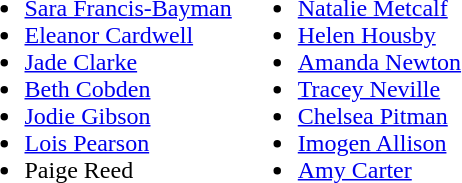<table>
<tr style="vertical-align:top">
<td><br><ul><li><a href='#'>Sara Francis-Bayman</a></li><li><a href='#'>Eleanor Cardwell</a></li><li><a href='#'>Jade Clarke</a></li><li><a href='#'>Beth Cobden</a></li><li><a href='#'>Jodie Gibson</a></li><li><a href='#'>Lois Pearson</a></li><li>Paige Reed</li></ul></td>
<td><br><ul><li><a href='#'>Natalie Metcalf</a></li><li><a href='#'>Helen Housby</a></li><li><a href='#'>Amanda Newton</a></li><li><a href='#'>Tracey Neville</a></li><li><a href='#'>Chelsea Pitman</a></li><li><a href='#'>Imogen Allison</a></li><li><a href='#'>Amy Carter</a></li></ul></td>
</tr>
</table>
